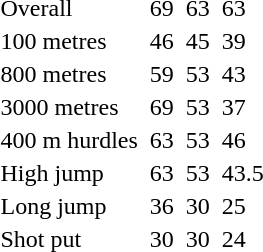<table>
<tr>
<td>Overall</td>
<td></td>
<td>69</td>
<td></td>
<td>63</td>
<td></td>
<td>63</td>
</tr>
<tr>
<td>100 metres</td>
<td></td>
<td>46</td>
<td></td>
<td>45</td>
<td></td>
<td>39</td>
</tr>
<tr>
<td>800 metres</td>
<td></td>
<td>59</td>
<td></td>
<td>53</td>
<td></td>
<td>43</td>
</tr>
<tr>
<td>3000 metres</td>
<td></td>
<td>69</td>
<td></td>
<td>53</td>
<td></td>
<td>37</td>
</tr>
<tr>
<td>400 m hurdles</td>
<td></td>
<td>63</td>
<td></td>
<td>53</td>
<td></td>
<td>46</td>
</tr>
<tr>
<td>High jump</td>
<td></td>
<td>63</td>
<td></td>
<td>53</td>
<td></td>
<td>43.5</td>
</tr>
<tr>
<td>Long jump</td>
<td></td>
<td>36</td>
<td></td>
<td>30</td>
<td></td>
<td>25</td>
</tr>
<tr>
<td>Shot put</td>
<td></td>
<td>30</td>
<td></td>
<td>30</td>
<td></td>
<td>24</td>
</tr>
</table>
